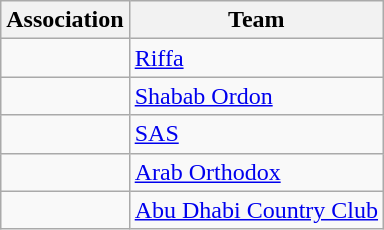<table class="wikitable">
<tr>
<th>Association</th>
<th>Team</th>
</tr>
<tr>
<td></td>
<td><a href='#'>Riffa</a></td>
</tr>
<tr>
<td></td>
<td><a href='#'>Shabab Ordon</a></td>
</tr>
<tr>
<td></td>
<td><a href='#'>SAS</a></td>
</tr>
<tr>
<td></td>
<td><a href='#'>Arab Orthodox</a></td>
</tr>
<tr>
<td></td>
<td><a href='#'>Abu Dhabi Country Club</a></td>
</tr>
</table>
